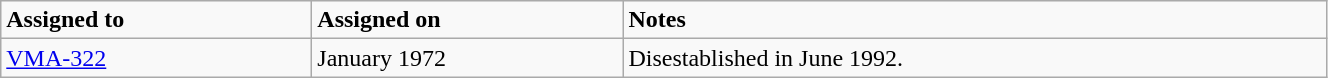<table class="wikitable" style="width: 70%;">
<tr>
<td style="width: 200px;"><strong>Assigned to</strong></td>
<td style="width: 200px;"><strong>Assigned on</strong></td>
<td><strong>Notes</strong></td>
</tr>
<tr>
<td><a href='#'>VMA-322</a></td>
<td>January 1972</td>
<td>Disestablished in June 1992.</td>
</tr>
</table>
